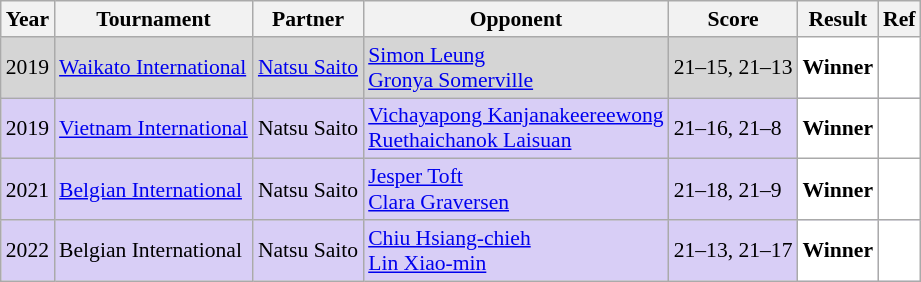<table class="sortable wikitable" style="font-size: 90%;">
<tr>
<th>Year</th>
<th>Tournament</th>
<th>Partner</th>
<th>Opponent</th>
<th>Score</th>
<th>Result</th>
<th>Ref</th>
</tr>
<tr style="background:#D5D5D5">
<td align="center">2019</td>
<td align="left"><a href='#'>Waikato International</a></td>
<td align="left"> <a href='#'>Natsu Saito</a></td>
<td align="left"> <a href='#'>Simon Leung</a><br> <a href='#'>Gronya Somerville</a></td>
<td align="left">21–15, 21–13</td>
<td style="text-align:left; background:white"> <strong>Winner</strong></td>
<td style="text-align:center; background:white"></td>
</tr>
<tr style="background:#D8CEF6">
<td align="center">2019</td>
<td align="left"><a href='#'>Vietnam International</a></td>
<td align="left"> Natsu Saito</td>
<td align="left"> <a href='#'>Vichayapong Kanjanakeereewong</a><br> <a href='#'>Ruethaichanok Laisuan</a></td>
<td align="left">21–16, 21–8</td>
<td style="text-align:left; background:white"> <strong>Winner</strong></td>
<td style="text-align:center; background:white"></td>
</tr>
<tr style="background:#D8CEF6">
<td align="center">2021</td>
<td align="left"><a href='#'>Belgian International</a></td>
<td align="left"> Natsu Saito</td>
<td align="left"> <a href='#'>Jesper Toft</a><br> <a href='#'>Clara Graversen</a></td>
<td align="left">21–18, 21–9</td>
<td style="text-align:left; background:white"> <strong>Winner</strong></td>
<td style="text-align:center; background:white"></td>
</tr>
<tr style="background:#D8CEF6">
<td align="center">2022</td>
<td align="left">Belgian International</td>
<td align="left"> Natsu Saito</td>
<td align="left"> <a href='#'>Chiu Hsiang-chieh</a><br> <a href='#'>Lin Xiao-min</a></td>
<td align="left">21–13, 21–17</td>
<td style="text-align:left; background:white"> <strong>Winner</strong></td>
<td style="text-align:center; background:white"></td>
</tr>
</table>
